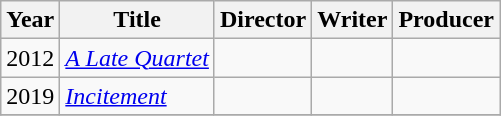<table class="wikitable">
<tr>
<th>Year</th>
<th>Title</th>
<th>Director</th>
<th>Writer</th>
<th>Producer</th>
</tr>
<tr>
<td>2012</td>
<td><em><a href='#'>A Late Quartet</a></em></td>
<td></td>
<td></td>
<td></td>
</tr>
<tr>
<td>2019</td>
<td><em><a href='#'>Incitement</a></em></td>
<td></td>
<td></td>
<td></td>
</tr>
<tr>
</tr>
</table>
